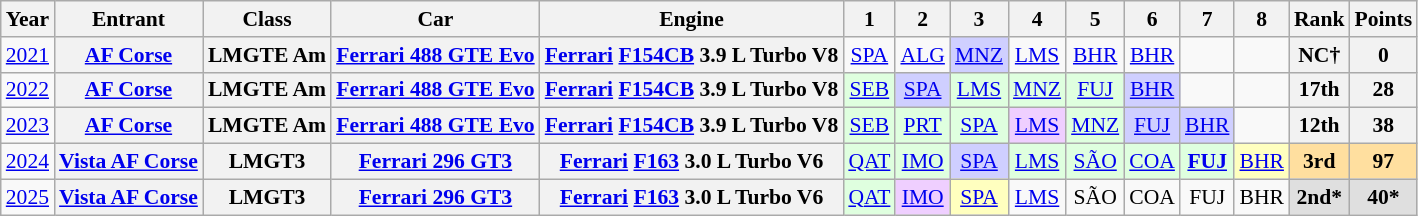<table class="wikitable" style="text-align:center; font-size:90%">
<tr>
<th>Year</th>
<th>Entrant</th>
<th>Class</th>
<th>Car</th>
<th>Engine</th>
<th>1</th>
<th>2</th>
<th>3</th>
<th>4</th>
<th>5</th>
<th>6</th>
<th>7</th>
<th>8</th>
<th>Rank</th>
<th>Points</th>
</tr>
<tr>
<td><a href='#'>2021</a></td>
<th><a href='#'>AF Corse</a></th>
<th>LMGTE Am</th>
<th><a href='#'>Ferrari 488 GTE Evo</a></th>
<th><a href='#'>Ferrari</a> <a href='#'>F154CB</a> 3.9 L Turbo V8</th>
<td style="background:#;"><a href='#'>SPA</a></td>
<td style="background:#;"><a href='#'>ALG</a></td>
<td style="background:#CFCFFF;"><a href='#'>MNZ</a><br></td>
<td style="background:#;"><a href='#'>LMS</a></td>
<td style="background:#;"><a href='#'>BHR</a></td>
<td style="background:#;"><a href='#'>BHR</a></td>
<td></td>
<td></td>
<th>NC†</th>
<th>0</th>
</tr>
<tr>
<td><a href='#'>2022</a></td>
<th><a href='#'>AF Corse</a></th>
<th>LMGTE Am</th>
<th><a href='#'>Ferrari 488 GTE Evo</a></th>
<th><a href='#'>Ferrari</a> <a href='#'>F154CB</a> 3.9 L Turbo V8</th>
<td style="background:#DFFFDF;"><a href='#'>SEB</a><br></td>
<td style="background:#CFCFFF;"><a href='#'>SPA</a><br></td>
<td style="background:#DFFFDF;"><a href='#'>LMS</a><br></td>
<td style="background:#DFFFDF;"><a href='#'>MNZ</a><br></td>
<td style="background:#DFFFDF;"><a href='#'>FUJ</a><br></td>
<td style="background:#CFCFFF;"><a href='#'>BHR</a><br></td>
<td></td>
<td></td>
<th>17th</th>
<th>28</th>
</tr>
<tr>
<td><a href='#'>2023</a></td>
<th><a href='#'>AF Corse</a></th>
<th>LMGTE Am</th>
<th><a href='#'>Ferrari 488 GTE Evo</a></th>
<th><a href='#'>Ferrari</a> <a href='#'>F154CB</a> 3.9 L Turbo V8</th>
<td style="background:#DFFFDF;"><a href='#'>SEB</a><br></td>
<td style="background:#DFFFDF;"><a href='#'>PRT</a><br></td>
<td style="background:#DFFFDF;"><a href='#'>SPA</a><br></td>
<td style="background:#EFCFFF;"><a href='#'>LMS</a><br></td>
<td style="background:#DFFFDF;"><a href='#'>MNZ</a><br></td>
<td style="background:#CFCFFF;"><a href='#'>FUJ</a><br></td>
<td style="background:#CFCFFF;"><a href='#'>BHR</a><br></td>
<td></td>
<th>12th</th>
<th>38</th>
</tr>
<tr>
<td><a href='#'>2024</a></td>
<th><a href='#'>Vista AF Corse</a></th>
<th>LMGT3</th>
<th><a href='#'>Ferrari 296 GT3</a></th>
<th><a href='#'>Ferrari</a> <a href='#'>F163</a> 3.0 L Turbo V6</th>
<td style="background:#DFFFDF;"><a href='#'>QAT</a><br></td>
<td style="background:#DFFFDF;"><a href='#'>IMO</a><br></td>
<td style="background:#CFCFFF;"><a href='#'>SPA</a><br></td>
<td style="background:#DFFFDF;"><a href='#'>LMS</a><br></td>
<td style="background:#DFFFDF;"><a href='#'>SÃO</a><br></td>
<td style="background:#DFFFDF;"><a href='#'>COA</a><br></td>
<td style="background:#DFFFDF;"><strong><a href='#'>FUJ</a></strong><br></td>
<td style="background:#FFFFBF;"><a href='#'>BHR</a><br></td>
<th style="background:#FFDF9F;">3rd</th>
<th style="background:#FFDF9F;">97</th>
</tr>
<tr>
<td><a href='#'>2025</a></td>
<th><a href='#'>Vista AF Corse</a></th>
<th>LMGT3</th>
<th><a href='#'>Ferrari 296 GT3</a></th>
<th><a href='#'>Ferrari</a> <a href='#'>F163</a> 3.0 L Turbo V6</th>
<td style="background:#DFFFDF;"><a href='#'>QAT</a><br></td>
<td style="background:#EFCFFF;"><a href='#'>IMO</a><br></td>
<td style="background:#FFFFBF;"><a href='#'>SPA</a><br></td>
<td style="background:#;"><a href='#'>LMS</a><br></td>
<td style="background:#;">SÃO<br></td>
<td style="background:#;">COA<br></td>
<td style="background:#;">FUJ<br></td>
<td style="background:#;">BHR<br></td>
<th style="background:#DFDFDF;">2nd*</th>
<th style="background:#DFDFDF;">40*</th>
</tr>
</table>
